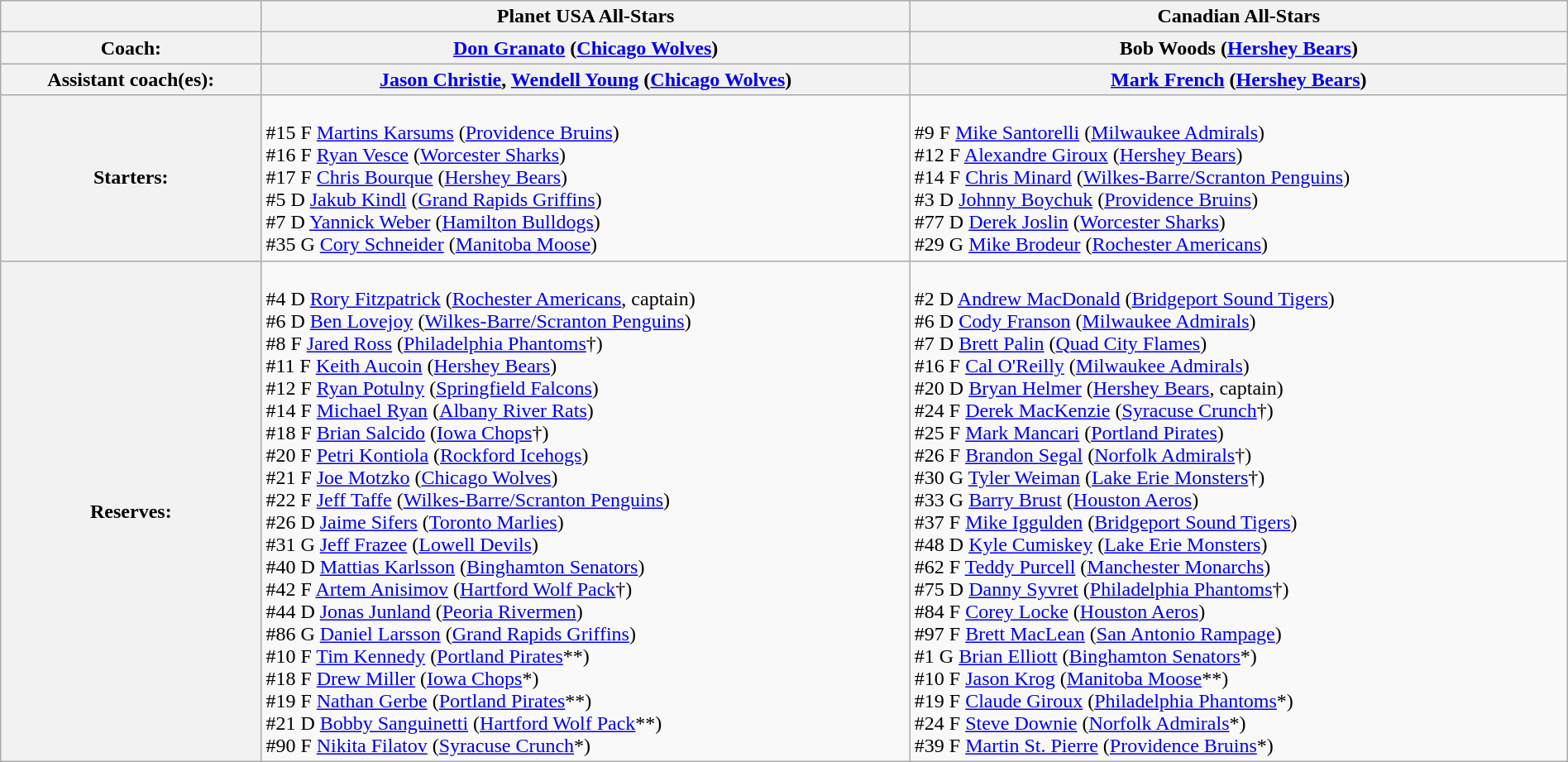<table class="wikitable" style="width:100%">
<tr>
<th></th>
<th>Planet USA All-Stars</th>
<th>Canadian All-Stars</th>
</tr>
<tr>
<th>Coach:</th>
<th><a href='#'>Don Granato</a> (<a href='#'>Chicago Wolves</a>)</th>
<th>Bob Woods (<a href='#'>Hershey Bears</a>)</th>
</tr>
<tr>
<th>Assistant coach(es):</th>
<th><a href='#'>Jason Christie</a>, <a href='#'>Wendell Young</a> (<a href='#'>Chicago Wolves</a>)</th>
<th><a href='#'>Mark French</a> (<a href='#'>Hershey Bears</a>)</th>
</tr>
<tr>
<th>Starters:</th>
<td><br> #15 F <a href='#'>Martins Karsums</a> (<a href='#'>Providence Bruins</a>)<br>
 #16 F <a href='#'>Ryan Vesce</a> (<a href='#'>Worcester Sharks</a>)<br>
 #17 F <a href='#'>Chris Bourque</a> (<a href='#'>Hershey Bears</a>)<br>
 #5 D <a href='#'>Jakub Kindl</a> (<a href='#'>Grand Rapids Griffins</a>)<br>
 #7 D <a href='#'>Yannick Weber</a> (<a href='#'>Hamilton Bulldogs</a>)<br>
 #35 G <a href='#'>Cory Schneider</a> (<a href='#'>Manitoba Moose</a>)<br></td>
<td><br> #9 F <a href='#'>Mike Santorelli</a> (<a href='#'>Milwaukee Admirals</a>)<br>
 #12 F <a href='#'>Alexandre Giroux</a> (<a href='#'>Hershey Bears</a>)<br>
 #14 F <a href='#'>Chris Minard</a> (<a href='#'>Wilkes-Barre/Scranton Penguins</a>)<br>
 #3 D <a href='#'>Johnny Boychuk</a> (<a href='#'>Providence Bruins</a>)<br>
 #77 D <a href='#'>Derek Joslin</a> (<a href='#'>Worcester Sharks</a>)<br>
 #29 G <a href='#'>Mike Brodeur</a> (<a href='#'>Rochester Americans</a>)</td>
</tr>
<tr>
<th>Reserves:</th>
<td><br> #4 D <a href='#'>Rory Fitzpatrick</a> (<a href='#'>Rochester Americans</a>, captain)<br>
 #6 D <a href='#'>Ben Lovejoy</a> (<a href='#'>Wilkes-Barre/Scranton Penguins</a>)<br>
 #8 F <a href='#'>Jared Ross</a> (<a href='#'>Philadelphia Phantoms</a>†)<br>
 #11 F <a href='#'>Keith Aucoin</a> (<a href='#'>Hershey Bears</a>)<br>
 #12 F <a href='#'>Ryan Potulny</a> (<a href='#'>Springfield Falcons</a>)<br>
 #14 F <a href='#'>Michael Ryan</a> (<a href='#'>Albany River Rats</a>)<br>
 #18 F <a href='#'>Brian Salcido</a> (<a href='#'>Iowa Chops</a>†)<br>
 #20 F <a href='#'>Petri Kontiola</a> (<a href='#'>Rockford Icehogs</a>)<br>
 #21 F <a href='#'>Joe Motzko</a> (<a href='#'>Chicago Wolves</a>)<br>
 #22 F <a href='#'>Jeff Taffe</a> (<a href='#'>Wilkes-Barre/Scranton Penguins</a>)<br>
 #26 D <a href='#'>Jaime Sifers</a> (<a href='#'>Toronto Marlies</a>)<br>
 #31 G <a href='#'>Jeff Frazee</a> (<a href='#'>Lowell Devils</a>)<br>
 #40 D <a href='#'>Mattias Karlsson</a> (<a href='#'>Binghamton Senators</a>)<br>
 #42 F <a href='#'>Artem Anisimov</a> (<a href='#'>Hartford Wolf Pack</a>†)<br>
 #44 D <a href='#'>Jonas Junland</a> (<a href='#'>Peoria Rivermen</a>)<br>
 #86 G <a href='#'>Daniel Larsson</a> (<a href='#'>Grand Rapids Griffins</a>)<br>
 #10 F <a href='#'>Tim Kennedy</a> (<a href='#'>Portland Pirates</a>**)<br>
 #18 F <a href='#'>Drew Miller</a> (<a href='#'>Iowa Chops</a>*)<br>
 #19 F <a href='#'>Nathan Gerbe</a> (<a href='#'>Portland Pirates</a>**)<br>
 #21 D <a href='#'>Bobby Sanguinetti</a> (<a href='#'>Hartford Wolf Pack</a>**)<br>
 #90 F <a href='#'>Nikita Filatov</a> (<a href='#'>Syracuse Crunch</a>*)<br></td>
<td><br> #2 D <a href='#'>Andrew MacDonald</a> (<a href='#'>Bridgeport Sound Tigers</a>)<br>
 #6 D <a href='#'>Cody Franson</a> (<a href='#'>Milwaukee Admirals</a>)<br>
 #7 D <a href='#'>Brett Palin</a> (<a href='#'>Quad City Flames</a>)<br>
 #16 F <a href='#'>Cal O'Reilly</a> (<a href='#'>Milwaukee Admirals</a>)<br>
 #20 D <a href='#'>Bryan Helmer</a> (<a href='#'>Hershey Bears</a>, captain)<br>
 #24 F <a href='#'>Derek MacKenzie</a> (<a href='#'>Syracuse Crunch</a>†)<br>
 #25 F <a href='#'>Mark Mancari</a> (<a href='#'>Portland Pirates</a>)<br>
 #26 F <a href='#'>Brandon Segal</a> (<a href='#'>Norfolk Admirals</a>†)<br>
 #30 G <a href='#'>Tyler Weiman</a> (<a href='#'>Lake Erie Monsters</a>†)<br>
 #33 G <a href='#'>Barry Brust</a> (<a href='#'>Houston Aeros</a>)<br>
 #37 F <a href='#'>Mike Iggulden</a> (<a href='#'>Bridgeport Sound Tigers</a>)<br>
 #48 D <a href='#'>Kyle Cumiskey</a> (<a href='#'>Lake Erie Monsters</a>)<br>
 #62 F <a href='#'>Teddy Purcell</a> (<a href='#'>Manchester Monarchs</a>)<br>
 #75 D <a href='#'>Danny Syvret</a> (<a href='#'>Philadelphia Phantoms</a>†)<br>
 #84 F <a href='#'>Corey Locke</a> (<a href='#'>Houston Aeros</a>)<br>
 #97 F <a href='#'>Brett MacLean</a> (<a href='#'>San Antonio Rampage</a>)<br>
 #1 G <a href='#'>Brian Elliott</a> (<a href='#'>Binghamton Senators</a>*)<br>
 #10 F <a href='#'>Jason Krog</a> (<a href='#'>Manitoba Moose</a>**)<br>
 #19 F <a href='#'>Claude Giroux</a> (<a href='#'>Philadelphia Phantoms</a>*)<br>
 #24 F <a href='#'>Steve Downie</a> (<a href='#'>Norfolk Admirals</a>*)<br>
 #39 F <a href='#'>Martin St. Pierre</a> (<a href='#'>Providence Bruins</a>*)<br></td>
</tr>
</table>
